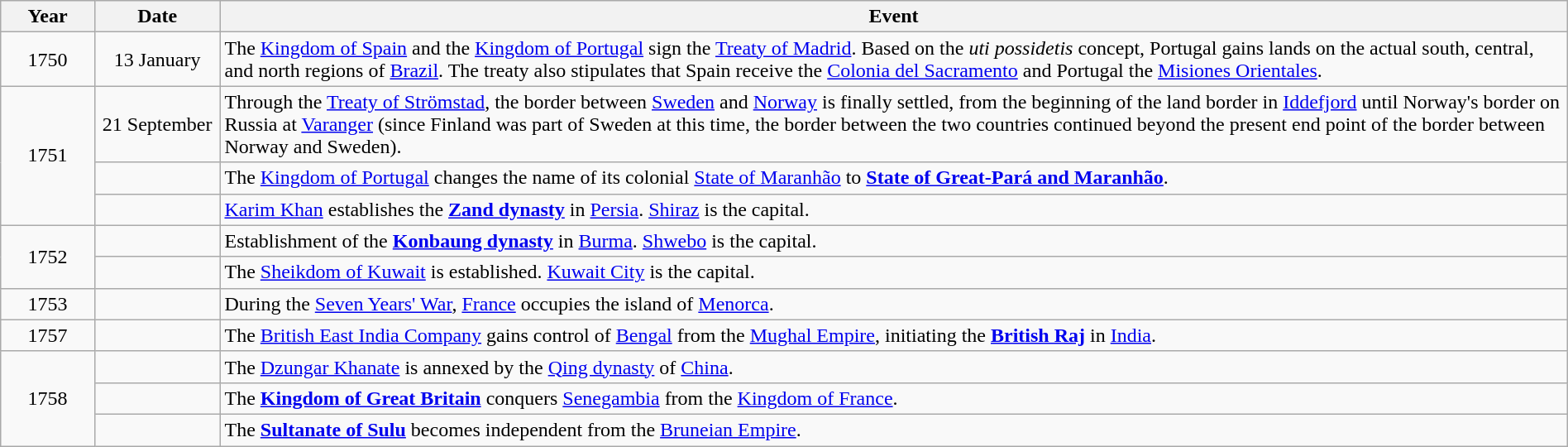<table class=wikitable style="width:100%;">
<tr>
<th style="width:6%">Year</th>
<th style="width:8%">Date</th>
<th style="width:86%">Event</th>
</tr>
<tr>
<td align=center>1750</td>
<td align=center>13 January</td>
<td>The <a href='#'>Kingdom of Spain</a> and the <a href='#'>Kingdom of Portugal</a> sign the <a href='#'>Treaty of Madrid</a>. Based on the <em>uti possidetis</em> concept, Portugal gains lands on the actual south, central, and north regions of <a href='#'>Brazil</a>. The treaty also stipulates that Spain receive the <a href='#'>Colonia del Sacramento</a> and Portugal the <a href='#'>Misiones Orientales</a>.</td>
</tr>
<tr>
<td rowspan=3 align=center>1751</td>
<td align=center>21 September</td>
<td>Through the <a href='#'>Treaty of Strömstad</a>, the border between <a href='#'>Sweden</a> and <a href='#'>Norway</a> is finally settled, from the beginning of the land border in <a href='#'>Iddefjord</a> until Norway's border on Russia at <a href='#'>Varanger</a> (since Finland was part of Sweden at this time, the border between the two countries continued beyond the present end point of the border between Norway and Sweden).</td>
</tr>
<tr>
<td></td>
<td>The <a href='#'>Kingdom of Portugal</a> changes the name of its colonial <a href='#'>State of Maranhão</a> to <strong><a href='#'>State of Great-Pará and Maranhão</a></strong>.</td>
</tr>
<tr>
<td></td>
<td><a href='#'>Karim Khan</a> establishes the <strong><a href='#'>Zand dynasty</a></strong> in <a href='#'>Persia</a>. <a href='#'>Shiraz</a> is the capital.</td>
</tr>
<tr>
<td rowspan=2 align=center>1752</td>
<td></td>
<td>Establishment of the <strong><a href='#'>Konbaung dynasty</a></strong> in <a href='#'>Burma</a>. <a href='#'>Shwebo</a> is the capital.</td>
</tr>
<tr>
<td></td>
<td>The <a href='#'>Sheikdom of Kuwait</a> is established. <a href='#'>Kuwait City</a> is the capital.</td>
</tr>
<tr>
<td align=center>1753</td>
<td></td>
<td>During the <a href='#'>Seven Years' War</a>, <a href='#'>France</a> occupies the island of <a href='#'>Menorca</a>.</td>
</tr>
<tr>
<td align=center>1757</td>
<td></td>
<td>The <a href='#'>British East India Company</a> gains control of <a href='#'>Bengal</a> from the <a href='#'>Mughal Empire</a>, initiating the <strong><a href='#'>British Raj</a></strong> in <a href='#'>India</a>.</td>
</tr>
<tr>
<td rowspan=3 align=center>1758</td>
<td></td>
<td>The <a href='#'>Dzungar Khanate</a> is annexed by the <a href='#'>Qing dynasty</a> of <a href='#'>China</a>.</td>
</tr>
<tr>
<td></td>
<td>The <strong><a href='#'>Kingdom of Great Britain</a></strong> conquers <a href='#'>Senegambia</a> from the <a href='#'>Kingdom of France</a>.</td>
</tr>
<tr>
<td></td>
<td>The <strong><a href='#'>Sultanate of Sulu</a></strong> becomes independent from the <a href='#'>Bruneian Empire</a>.</td>
</tr>
</table>
